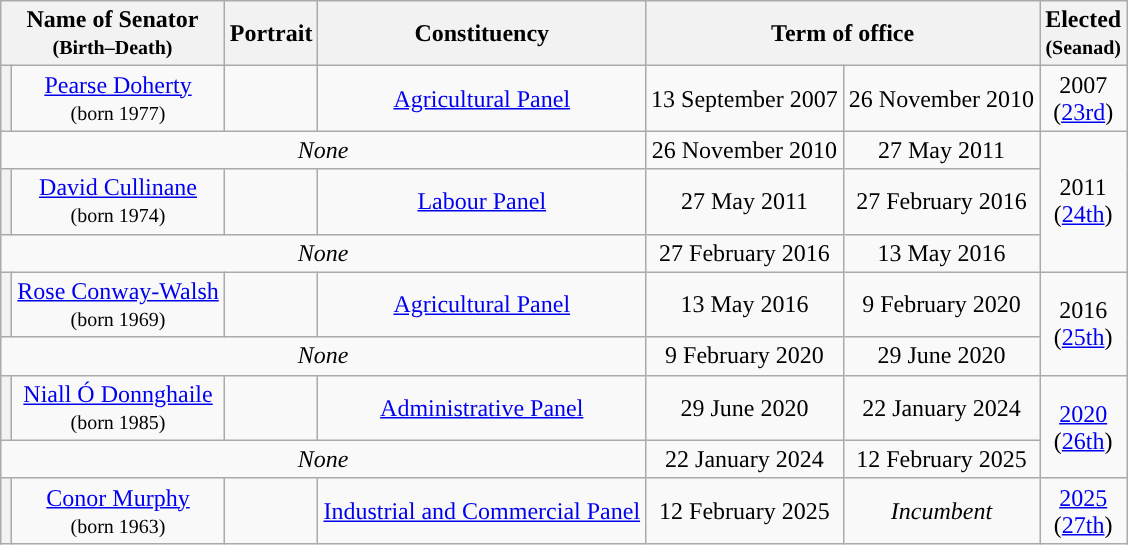<table class="wikitable" style="text-align:center">
<tr>
<th colspan=2>Name of Senator<br><small>(Birth–Death)</small></th>
<th>Portrait</th>
<th>Constituency</th>
<th colspan=2>Term of office</th>
<th>Elected<br><small>(Seanad)</small></th>
</tr>
<tr>
<th style="background:"></th>
<td><a href='#'>Pearse Doherty</a><br><small>(born 1977)</small></td>
<td></td>
<td><a href='#'>Agricultural Panel</a></td>
<td>13 September 2007</td>
<td>26 November 2010</td>
<td rowspan=2>2007<br>(<a href='#'>23rd</a>)</td>
</tr>
<tr>
<td colspan=4 rowspan=2><em>None</em></td>
<td rowspan=2>26 November 2010</td>
<td rowspan=2>27 May 2011</td>
</tr>
<tr>
<td rowspan=3>2011<br>(<a href='#'>24th</a>)</td>
</tr>
<tr>
<th style="background:"></th>
<td><a href='#'>David Cullinane</a><br><small>(born 1974)</small></td>
<td></td>
<td><a href='#'>Labour Panel</a></td>
<td>27 May 2011</td>
<td>27 February 2016</td>
</tr>
<tr>
<td colspan=4><em>None</em></td>
<td>27 February 2016</td>
<td>13 May 2016</td>
</tr>
<tr>
<th style="background:"></th>
<td><a href='#'>Rose Conway-Walsh</a><br><small>(born 1969)</small></td>
<td></td>
<td><a href='#'>Agricultural Panel</a></td>
<td>13 May 2016</td>
<td>9 February 2020</td>
<td rowspan=2>2016<br>(<a href='#'>25th</a>)</td>
</tr>
<tr>
<td colspan=4><em>None</em></td>
<td>9 February 2020</td>
<td>29 June 2020</td>
</tr>
<tr>
<th style="background:"></th>
<td><a href='#'>Niall Ó Donnghaile</a><br><small>(born 1985)</small></td>
<td></td>
<td><a href='#'>Administrative Panel</a></td>
<td>29 June 2020</td>
<td>22 January 2024</td>
<td rowspan=2><a href='#'>2020</a><br>(<a href='#'>26th</a>)</td>
</tr>
<tr>
<td colspan=4><em>None</em></td>
<td>22 January 2024</td>
<td>12 February 2025</td>
</tr>
<tr>
<th style="background:"></th>
<td><a href='#'>Conor Murphy</a> <br><small>(born 1963)</small></td>
<td></td>
<td><a href='#'>Industrial and Commercial Panel</a></td>
<td>12 February 2025</td>
<td><em>Incumbent</em></td>
<td><a href='#'>2025</a><br>(<a href='#'>27th</a>)</td>
</tr>
</table>
